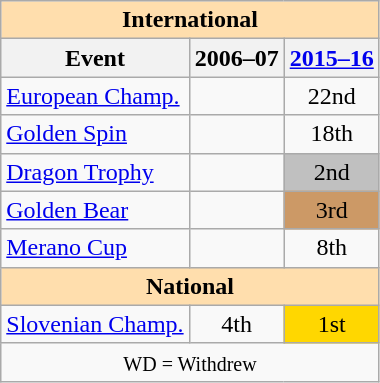<table class="wikitable" style="text-align:center">
<tr>
<th style="background-color: #ffdead; " colspan=3 align=center>International</th>
</tr>
<tr>
<th>Event</th>
<th>2006–07</th>
<th><a href='#'>2015–16</a></th>
</tr>
<tr>
<td align=left><a href='#'>European Champ.</a></td>
<td></td>
<td>22nd</td>
</tr>
<tr>
<td align=left> <a href='#'>Golden Spin</a></td>
<td></td>
<td>18th</td>
</tr>
<tr>
<td align=left><a href='#'>Dragon Trophy</a></td>
<td></td>
<td bgcolor=silver>2nd</td>
</tr>
<tr>
<td align=left><a href='#'>Golden Bear</a></td>
<td></td>
<td bgcolor=cc9966>3rd</td>
</tr>
<tr>
<td align=left><a href='#'>Merano Cup</a></td>
<td></td>
<td>8th</td>
</tr>
<tr>
<th style="background-color: #ffdead; " colspan=3 align=center>National</th>
</tr>
<tr>
<td align=left><a href='#'>Slovenian Champ.</a></td>
<td>4th</td>
<td bgcolor=gold>1st</td>
</tr>
<tr>
<td colspan=3 align=center><small> WD = Withdrew </small></td>
</tr>
</table>
